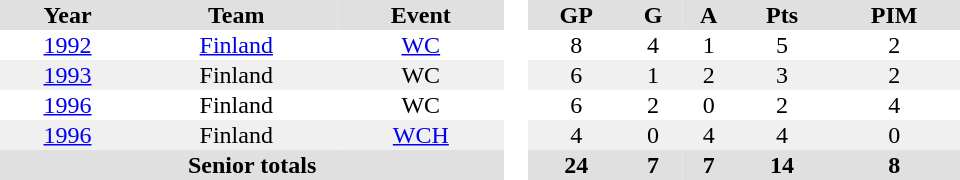<table border="0" cellpadding="1" cellspacing="0" style="text-align:center; width:40em">
<tr ALIGN="center" bgcolor="#e0e0e0">
<th>Year</th>
<th>Team</th>
<th>Event</th>
<th rowspan="99" bgcolor="#ffffff"> </th>
<th>GP</th>
<th>G</th>
<th>A</th>
<th>Pts</th>
<th>PIM</th>
</tr>
<tr>
<td><a href='#'>1992</a></td>
<td><a href='#'>Finland</a></td>
<td><a href='#'>WC</a></td>
<td>8</td>
<td>4</td>
<td>1</td>
<td>5</td>
<td>2</td>
</tr>
<tr bgcolor="#f0f0f0">
<td><a href='#'>1993</a></td>
<td>Finland</td>
<td>WC</td>
<td>6</td>
<td>1</td>
<td>2</td>
<td>3</td>
<td>2</td>
</tr>
<tr>
<td><a href='#'>1996</a></td>
<td>Finland</td>
<td>WC</td>
<td>6</td>
<td>2</td>
<td>0</td>
<td>2</td>
<td>4</td>
</tr>
<tr bgcolor="#f0f0f0">
<td><a href='#'>1996</a></td>
<td>Finland</td>
<td><a href='#'>WCH</a></td>
<td>4</td>
<td>0</td>
<td>4</td>
<td>4</td>
<td>0</td>
</tr>
<tr bgcolor="#e0e0e0">
<th colspan=3>Senior totals</th>
<th>24</th>
<th>7</th>
<th>7</th>
<th>14</th>
<th>8</th>
</tr>
</table>
